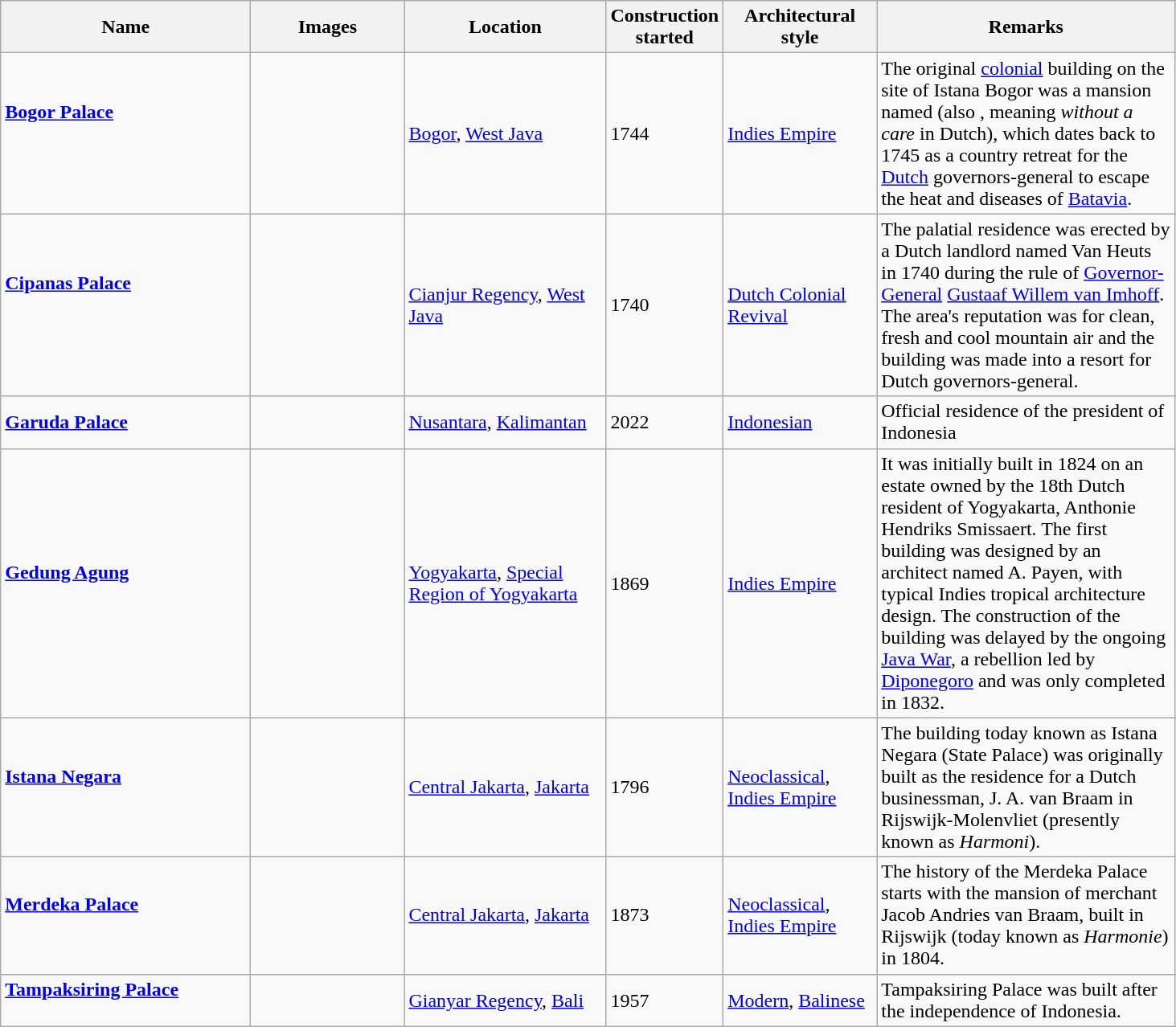<table class="wikitable sortable">
<tr>
<th align=left width=200px>Name</th>
<th align=center width=120px class=unsortable>Images</th>
<th align=left width=160px>Location</th>
<th align=left width=080px>Construction started</th>
<th align=left width=120px>Architectural style</th>
<th align=left width=240px class=unsortable>Remarks</th>
</tr>
<tr>
<td><strong><a href='#'>Bogor Palace</a></strong><br><br><br></td>
<td></td>
<td><a href='#'>Bogor</a>, <a href='#'>West Java</a><br></td>
<td>1744</td>
<td><a href='#'>Indies Empire</a></td>
<td>The original <a href='#'>colonial</a> building on the site of Istana Bogor was a mansion named  (also , meaning <em>without a care</em> in Dutch), which dates back to 1745 as a country retreat for the <a href='#'>Dutch</a> governors-general to escape the heat and diseases of <a href='#'>Batavia</a>.</td>
</tr>
<tr>
<td><strong><a href='#'>Cipanas Palace</a></strong><br><br><br></td>
<td></td>
<td><a href='#'>Cianjur Regency</a>, <a href='#'>West Java</a><br></td>
<td>1740</td>
<td><a href='#'>Dutch Colonial Revival</a></td>
<td>The palatial residence was erected by a Dutch landlord named Van Heuts in 1740 during the rule of <a href='#'>Governor-General</a> <a href='#'>Gustaaf Willem van Imhoff</a>. The area's reputation was for clean, fresh and cool mountain air and the building was made into a resort for Dutch governors-general.</td>
</tr>
<tr>
<td><strong><a href='#'>Garuda Palace</a></strong><br></td>
<td></td>
<td><a href='#'>Nusantara</a>, <a href='#'>Kalimantan</a><br></td>
<td>2022</td>
<td><a href='#'>Indonesian</a></td>
<td>Official residence of the president of Indonesia</td>
</tr>
<tr>
<td><strong><a href='#'>Gedung Agung</a></strong><br><br></td>
<td></td>
<td><a href='#'>Yogyakarta</a>, <a href='#'>Special Region of Yogyakarta</a><br></td>
<td>1869</td>
<td><a href='#'>Indies Empire</a></td>
<td>It was initially built in 1824 on an estate owned by the 18th Dutch resident of Yogyakarta, Anthonie Hendriks Smissaert. The first building was designed by an architect named A. Payen, with typical Indies tropical architecture design. The construction of the building was delayed by the ongoing <a href='#'>Java War</a>, a rebellion led by <a href='#'>Diponegoro</a> and was only completed in 1832.</td>
</tr>
<tr>
<td><strong><a href='#'>Istana Negara</a></strong><br><br></td>
<td></td>
<td><a href='#'>Central Jakarta</a>, <a href='#'>Jakarta</a><br></td>
<td>1796</td>
<td><a href='#'>Neoclassical</a>, <a href='#'>Indies Empire</a></td>
<td>The building today known as Istana Negara (State Palace) was originally built as the residence for a Dutch businessman, J. A. van Braam in Rijswijk-Molenvliet (presently known as <em>Harmoni</em>).</td>
</tr>
<tr>
<td><strong><a href='#'>Merdeka Palace</a></strong><br><br></td>
<td></td>
<td><a href='#'>Central Jakarta</a>, <a href='#'>Jakarta</a><br></td>
<td>1873</td>
<td><a href='#'>Neoclassical</a>, <a href='#'>Indies Empire</a></td>
<td>The history of the Merdeka Palace starts with the mansion of merchant Jacob Andries van Braam, built in Rijswijk (today known as <em>Harmonie</em>) in 1804.</td>
</tr>
<tr>
<td><strong><a href='#'>Tampaksiring Palace</a></strong><br><br></td>
<td></td>
<td><a href='#'>Gianyar Regency</a>, <a href='#'>Bali</a><br></td>
<td>1957</td>
<td><a href='#'>Modern</a>, <a href='#'>Balinese</a></td>
<td>Tampaksiring Palace was built after the independence of Indonesia.</td>
</tr>
</table>
